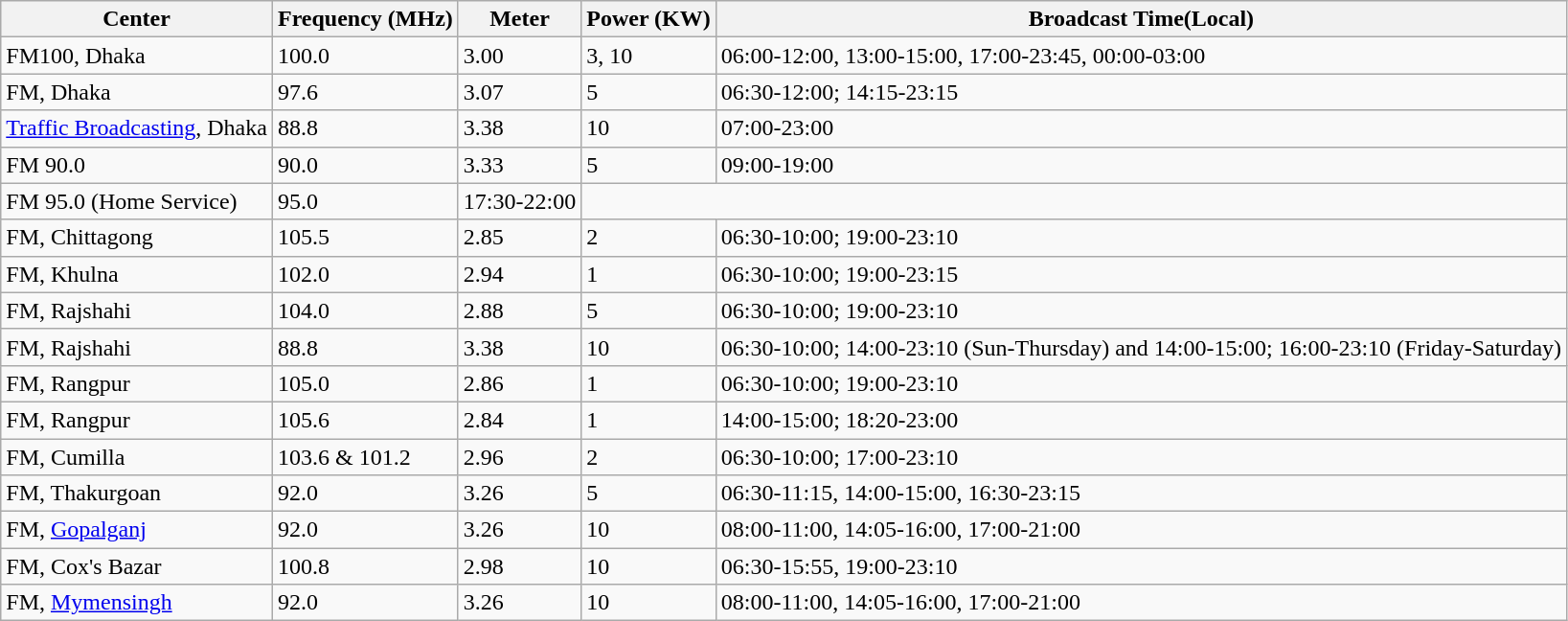<table class="wikitable">
<tr>
<th>Center</th>
<th>Frequency (MHz)</th>
<th>Meter</th>
<th>Power (KW)</th>
<th>Broadcast Time(Local)</th>
</tr>
<tr>
<td>FM100, Dhaka</td>
<td>100.0</td>
<td>3.00</td>
<td>3, 10</td>
<td>06:00-12:00, 13:00-15:00, 17:00-23:45, 00:00-03:00</td>
</tr>
<tr>
<td>FM, Dhaka</td>
<td>97.6</td>
<td>3.07</td>
<td>5</td>
<td>06:30-12:00; 14:15-23:15</td>
</tr>
<tr>
<td><a href='#'>Traffic Broadcasting</a>, Dhaka</td>
<td>88.8</td>
<td>3.38</td>
<td>10</td>
<td>07:00-23:00</td>
</tr>
<tr>
<td>FM 90.0</td>
<td>90.0</td>
<td>3.33</td>
<td>5</td>
<td>09:00-19:00</td>
</tr>
<tr>
<td>FM 95.0 (Home Service)</td>
<td>95.0</td>
<td>17:30-22:00</td>
</tr>
<tr>
<td>FM, Chittagong</td>
<td>105.5</td>
<td>2.85</td>
<td>2</td>
<td>06:30-10:00; 19:00-23:10</td>
</tr>
<tr>
<td>FM, Khulna</td>
<td>102.0</td>
<td>2.94</td>
<td>1</td>
<td>06:30-10:00; 19:00-23:15</td>
</tr>
<tr>
<td>FM, Rajshahi</td>
<td>104.0</td>
<td>2.88</td>
<td>5</td>
<td>06:30-10:00; 19:00-23:10</td>
</tr>
<tr>
<td>FM, Rajshahi</td>
<td>88.8</td>
<td>3.38</td>
<td>10</td>
<td>06:30-10:00; 14:00-23:10 (Sun-Thursday) and 14:00-15:00; 16:00-23:10 (Friday-Saturday)</td>
</tr>
<tr>
<td>FM, Rangpur</td>
<td>105.0</td>
<td>2.86</td>
<td>1</td>
<td>06:30-10:00; 19:00-23:10</td>
</tr>
<tr>
<td>FM, Rangpur</td>
<td>105.6</td>
<td>2.84</td>
<td>1</td>
<td>14:00-15:00; 18:20-23:00</td>
</tr>
<tr>
<td>FM, Cumilla</td>
<td>103.6 & 101.2</td>
<td>2.96</td>
<td>2</td>
<td>06:30-10:00; 17:00-23:10</td>
</tr>
<tr>
<td>FM, Thakurgoan</td>
<td>92.0</td>
<td>3.26</td>
<td>5</td>
<td>06:30-11:15, 14:00-15:00, 16:30-23:15</td>
</tr>
<tr>
<td>FM, <a href='#'>Gopalganj</a></td>
<td>92.0</td>
<td>3.26</td>
<td>10</td>
<td>08:00-11:00, 14:05-16:00, 17:00-21:00</td>
</tr>
<tr>
<td>FM, Cox's Bazar</td>
<td>100.8</td>
<td>2.98</td>
<td>10</td>
<td>06:30-15:55, 19:00-23:10</td>
</tr>
<tr>
<td>FM, <a href='#'>Mymensingh</a></td>
<td>92.0</td>
<td>3.26</td>
<td>10</td>
<td>08:00-11:00, 14:05-16:00, 17:00-21:00</td>
</tr>
</table>
